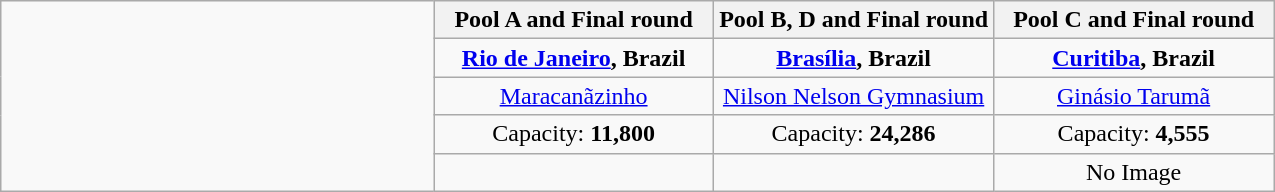<table class="wikitable" style="text-align:center">
<tr>
<td rowspan="5" colspan="2"></td>
<th width=22%>Pool A and Final round</th>
<th width=22%>Pool B, D and Final round</th>
<th width=22%>Pool C and Final round</th>
</tr>
<tr>
<td> <strong><a href='#'>Rio de Janeiro</a>, Brazil</strong></td>
<td> <strong><a href='#'>Brasília</a>, Brazil</strong></td>
<td> <strong><a href='#'>Curitiba</a>, Brazil</strong></td>
</tr>
<tr>
<td><a href='#'>Maracanãzinho</a></td>
<td><a href='#'>Nilson Nelson Gymnasium</a></td>
<td><a href='#'>Ginásio Tarumã</a></td>
</tr>
<tr>
<td>Capacity: <strong>11,800</strong></td>
<td>Capacity: <strong>24,286</strong></td>
<td>Capacity: <strong>4,555</strong></td>
</tr>
<tr>
<td></td>
<td></td>
<td>No Image</td>
</tr>
</table>
